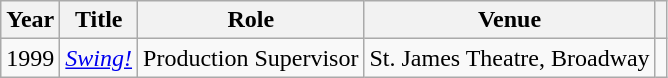<table class="wikitable plainrowheaders">
<tr>
<th scope="col">Year</th>
<th scope="col">Title</th>
<th scope="col">Role</th>
<th scope="col">Venue</th>
<th scope="col"></th>
</tr>
<tr>
<td>1999</td>
<td><em><a href='#'>Swing!</a></em></td>
<td>Production Supervisor</td>
<td>St. James Theatre, Broadway</td>
<td></td>
</tr>
</table>
